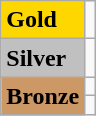<table class="wikitable">
<tr>
<td bgcolor="gold"><strong>Gold</strong></td>
<td></td>
</tr>
<tr>
<td bgcolor="silver"><strong>Silver</strong></td>
<td></td>
</tr>
<tr>
<td rowspan="2" bgcolor="#cc9966"><strong>Bronze</strong></td>
<td></td>
</tr>
<tr>
<td></td>
</tr>
</table>
